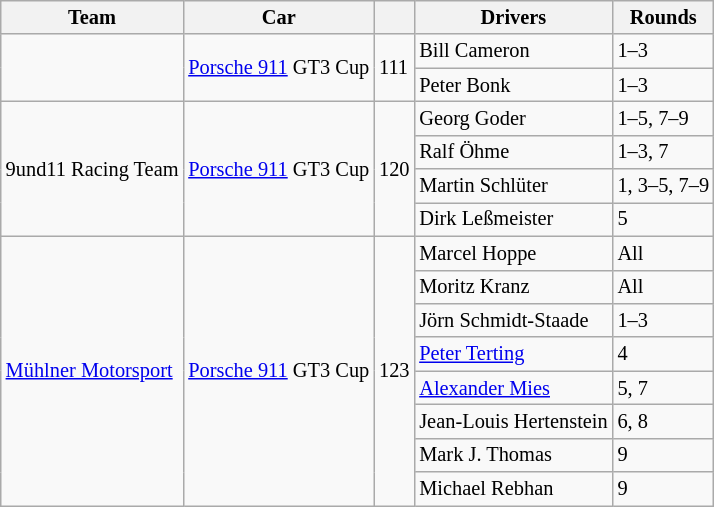<table class="wikitable" style="font-size: 85%;">
<tr>
<th>Team</th>
<th>Car</th>
<th></th>
<th>Drivers</th>
<th colspan=2>Rounds</th>
</tr>
<tr>
<td rowspan=2></td>
<td rowspan=2><a href='#'>Porsche 911</a> GT3 Cup</td>
<td rowspan=2>111</td>
<td> Bill Cameron</td>
<td>1–3</td>
</tr>
<tr>
<td> Peter Bonk</td>
<td>1–3</td>
</tr>
<tr>
<td rowspan=4> 9und11 Racing Team</td>
<td rowspan=4><a href='#'>Porsche 911</a> GT3 Cup</td>
<td rowspan=4>120</td>
<td> Georg Goder</td>
<td>1–5, 7–9</td>
</tr>
<tr>
<td> Ralf Öhme</td>
<td>1–3, 7</td>
</tr>
<tr>
<td> Martin Schlüter</td>
<td>1, 3–5, 7–9</td>
</tr>
<tr>
<td> Dirk Leßmeister</td>
<td>5</td>
</tr>
<tr>
<td rowspan=8> <a href='#'>Mühlner Motorsport</a></td>
<td rowspan=8><a href='#'>Porsche 911</a> GT3 Cup</td>
<td rowspan=8>123</td>
<td> Marcel Hoppe</td>
<td>All</td>
</tr>
<tr>
<td> Moritz Kranz</td>
<td>All</td>
</tr>
<tr>
<td> Jörn Schmidt-Staade</td>
<td>1–3</td>
</tr>
<tr>
<td> <a href='#'>Peter Terting</a></td>
<td>4</td>
</tr>
<tr>
<td> <a href='#'>Alexander Mies</a></td>
<td>5, 7</td>
</tr>
<tr>
<td> Jean-Louis Hertenstein</td>
<td>6, 8</td>
</tr>
<tr>
<td> Mark J. Thomas</td>
<td>9</td>
</tr>
<tr>
<td> Michael Rebhan</td>
<td>9</td>
</tr>
</table>
